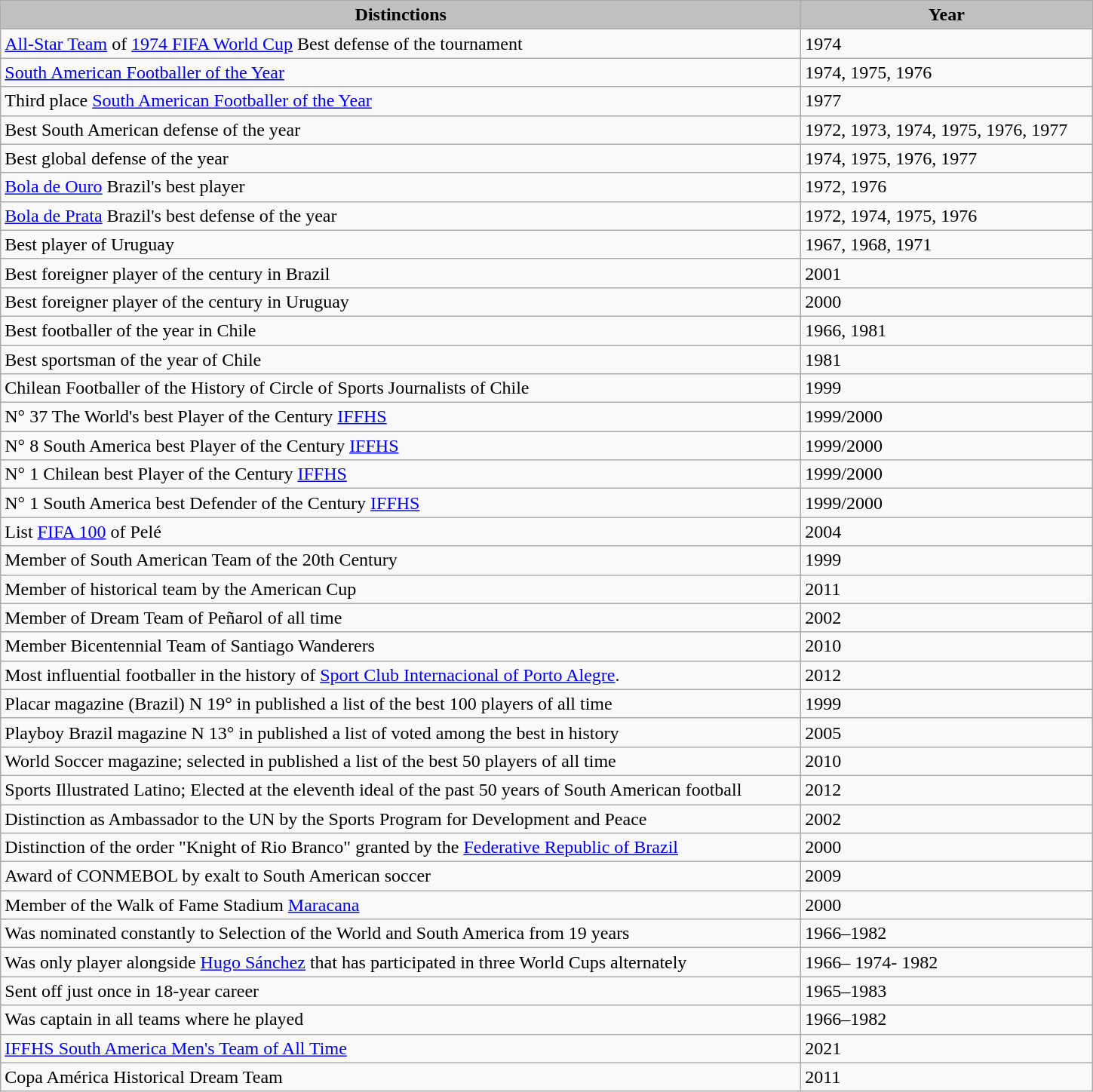<table class="wikitable">
<tr>
<th style="color:black; background:silver; width:700px;">Distinctions</th>
<th style="color:black; background:silver; width:250px;">Year</th>
</tr>
<tr>
<td><a href='#'>All-Star Team</a> of <a href='#'>1974 FIFA World Cup</a> Best defense of the tournament</td>
<td>1974</td>
</tr>
<tr>
<td><a href='#'>South American Footballer of the Year</a></td>
<td>1974, 1975, 1976</td>
</tr>
<tr>
<td>Third place <a href='#'>South American Footballer of the Year</a></td>
<td>1977</td>
</tr>
<tr>
<td>Best South American defense of the year</td>
<td>1972, 1973, 1974, 1975, 1976, 1977</td>
</tr>
<tr>
<td>Best global defense of the year</td>
<td>1974, 1975, 1976, 1977</td>
</tr>
<tr>
<td><a href='#'>Bola de Ouro</a> Brazil's best player</td>
<td>1972, 1976</td>
</tr>
<tr>
<td><a href='#'>Bola de Prata</a> Brazil's best defense of the year</td>
<td>1972, 1974, 1975, 1976</td>
</tr>
<tr>
<td>Best player of Uruguay</td>
<td>1967, 1968, 1971</td>
</tr>
<tr>
<td>Best foreigner player of the century in Brazil</td>
<td>2001</td>
</tr>
<tr>
<td>Best foreigner player of the century in Uruguay</td>
<td>2000</td>
</tr>
<tr>
<td>Best footballer of the year in Chile</td>
<td>1966, 1981</td>
</tr>
<tr>
<td>Best sportsman of the year of Chile</td>
<td>1981</td>
</tr>
<tr>
<td>Chilean Footballer of the History of Circle of Sports Journalists of Chile</td>
<td>1999</td>
</tr>
<tr>
<td>N° 37 The World's best Player of the Century <a href='#'>IFFHS</a></td>
<td>1999/2000</td>
</tr>
<tr>
<td>N° 8 South America best Player of the Century <a href='#'>IFFHS</a></td>
<td>1999/2000</td>
</tr>
<tr>
<td>N° 1 Chilean best Player of the Century <a href='#'>IFFHS</a></td>
<td>1999/2000</td>
</tr>
<tr>
<td>N° 1 South America best Defender of the Century <a href='#'>IFFHS</a></td>
<td>1999/2000</td>
</tr>
<tr>
<td>List <a href='#'>FIFA 100</a> of Pelé</td>
<td>2004</td>
</tr>
<tr>
<td>Member of South American Team of the 20th Century</td>
<td>1999</td>
</tr>
<tr>
<td>Member of historical team by the American Cup</td>
<td>2011</td>
</tr>
<tr>
<td>Member of Dream Team of Peñarol of all time</td>
<td>2002</td>
</tr>
<tr>
<td>Member Bicentennial Team of Santiago Wanderers</td>
<td>2010</td>
</tr>
<tr>
<td>Most influential footballer in the history of <a href='#'>Sport Club Internacional of Porto Alegre</a>.</td>
<td>2012</td>
</tr>
<tr>
<td>Placar magazine (Brazil) N 19° in published a list of the best 100 players of all time</td>
<td>1999</td>
</tr>
<tr>
<td>Playboy Brazil magazine N 13° in published a list of voted among the best in history</td>
<td>2005</td>
</tr>
<tr>
<td>World Soccer magazine; selected in published a list of the best 50 players of all time</td>
<td>2010</td>
</tr>
<tr>
<td>Sports Illustrated Latino; Elected at the eleventh ideal of the past 50 years of South American football</td>
<td>2012</td>
</tr>
<tr>
<td>Distinction as Ambassador to the UN by the Sports Program for Development and Peace</td>
<td>2002</td>
</tr>
<tr>
<td>Distinction of the order "Knight of Rio Branco" granted by the <a href='#'>Federative Republic of Brazil</a></td>
<td>2000</td>
</tr>
<tr>
<td>Award of CONMEBOL by exalt to South American soccer</td>
<td>2009</td>
</tr>
<tr>
<td>Member of the Walk of Fame Stadium <a href='#'>Maracana</a></td>
<td>2000</td>
</tr>
<tr>
<td>Was nominated constantly to Selection of the World and South America from 19 years</td>
<td>1966–1982</td>
</tr>
<tr>
<td>Was only player alongside <a href='#'>Hugo Sánchez</a> that has participated in three World Cups alternately</td>
<td>1966– 1974- 1982</td>
</tr>
<tr>
<td>Sent off just once in 18-year career</td>
<td>1965–1983</td>
</tr>
<tr>
<td>Was captain in all teams where he played</td>
<td>1966–1982</td>
</tr>
<tr>
<td><a href='#'>IFFHS South America Men's Team of All Time</a></td>
<td>2021</td>
</tr>
<tr>
<td>Copa América Historical Dream Team</td>
<td>2011</td>
</tr>
</table>
